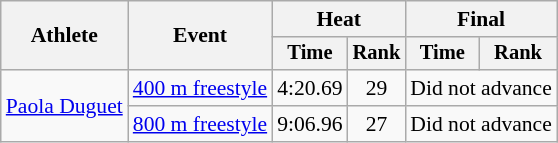<table class=wikitable style="font-size:90%">
<tr>
<th rowspan="2">Athlete</th>
<th rowspan="2">Event</th>
<th colspan="2">Heat</th>
<th colspan="2">Final</th>
</tr>
<tr style="font-size:95%">
<th>Time</th>
<th>Rank</th>
<th>Time</th>
<th>Rank</th>
</tr>
<tr align=center>
<td align=left rowspan=2><a href='#'>Paola Duguet</a></td>
<td align=left><a href='#'>400 m freestyle</a></td>
<td>4:20.69</td>
<td>29</td>
<td colspan=4>Did not advance</td>
</tr>
<tr align=center>
<td align=left><a href='#'>800 m freestyle</a></td>
<td>9:06.96</td>
<td>27</td>
<td colspan=4>Did not advance</td>
</tr>
</table>
